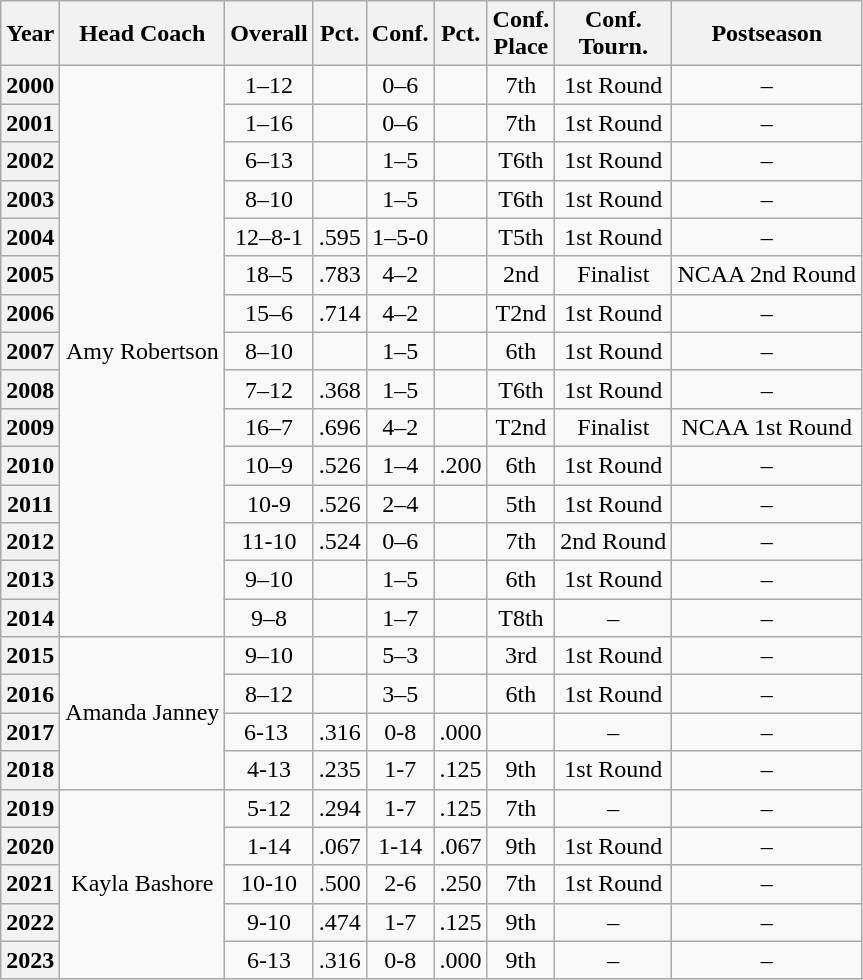<table class="wikitable sortable mw-collapsible mw-collapsed" style="text-align: center;">
<tr>
<th>Year</th>
<th>Head Coach</th>
<th>Overall</th>
<th>Pct.</th>
<th>Conf.</th>
<th>Pct.</th>
<th>Conf. <br> Place</th>
<th>Conf. <br> Tourn.</th>
<th>Postseason</th>
</tr>
<tr>
<th>2000</th>
<td rowspan="15">Amy Robertson</td>
<td>1–12</td>
<td></td>
<td>0–6</td>
<td></td>
<td>7th</td>
<td>1st Round</td>
<td>–</td>
</tr>
<tr>
<th>2001</th>
<td>1–16</td>
<td></td>
<td>0–6</td>
<td></td>
<td>7th</td>
<td>1st Round</td>
<td>–</td>
</tr>
<tr>
<th>2002</th>
<td>6–13</td>
<td></td>
<td>1–5</td>
<td></td>
<td>T6th</td>
<td>1st Round</td>
<td>–</td>
</tr>
<tr>
<th>2003</th>
<td>8–10</td>
<td></td>
<td>1–5</td>
<td></td>
<td>T6th</td>
<td>1st Round</td>
<td>–</td>
</tr>
<tr>
<th>2004</th>
<td>12–8-1</td>
<td>.595</td>
<td>1–5-0</td>
<td></td>
<td>T5th</td>
<td>1st Round</td>
<td>–</td>
</tr>
<tr>
<th>2005</th>
<td>18–5</td>
<td>.783</td>
<td>4–2</td>
<td></td>
<td>2nd</td>
<td>Finalist</td>
<td>NCAA 2nd Round</td>
</tr>
<tr>
<th>2006</th>
<td>15–6</td>
<td>.714</td>
<td>4–2</td>
<td></td>
<td>T2nd</td>
<td>1st Round</td>
<td>–</td>
</tr>
<tr>
<th>2007</th>
<td>8–10</td>
<td></td>
<td>1–5</td>
<td></td>
<td>6th</td>
<td>1st Round</td>
<td>–</td>
</tr>
<tr>
<th>2008</th>
<td>7–12</td>
<td>.368</td>
<td>1–5</td>
<td></td>
<td>T6th</td>
<td>1st Round</td>
<td>–</td>
</tr>
<tr>
<th>2009</th>
<td>16–7</td>
<td>.696</td>
<td>4–2</td>
<td></td>
<td>T2nd</td>
<td>Finalist</td>
<td>NCAA 1st Round</td>
</tr>
<tr>
<th>2010</th>
<td>10–9</td>
<td>.526</td>
<td>1–4</td>
<td>.200</td>
<td>6th</td>
<td>1st Round</td>
<td>–</td>
</tr>
<tr>
<th>2011</th>
<td>10-9</td>
<td>.526</td>
<td>2–4</td>
<td></td>
<td>5th</td>
<td>1st Round</td>
<td>–</td>
</tr>
<tr>
<th>2012</th>
<td>11-10</td>
<td>.524</td>
<td>0–6</td>
<td></td>
<td>7th</td>
<td>2nd Round</td>
<td>–</td>
</tr>
<tr>
<th>2013</th>
<td>9–10</td>
<td></td>
<td>1–5</td>
<td></td>
<td>6th</td>
<td>1st Round</td>
<td>–</td>
</tr>
<tr>
<th>2014</th>
<td>9–8</td>
<td></td>
<td>1–7</td>
<td></td>
<td>T8th</td>
<td>–</td>
<td>–</td>
</tr>
<tr>
<th>2015</th>
<td rowspan="4">Amanda Janney</td>
<td>9–10</td>
<td></td>
<td>5–3</td>
<td></td>
<td>3rd</td>
<td>1st Round</td>
<td>–</td>
</tr>
<tr>
<th>2016</th>
<td>8–12</td>
<td></td>
<td>3–5</td>
<td></td>
<td>6th</td>
<td>1st Round</td>
<td>–</td>
</tr>
<tr>
<th>2017</th>
<td>6-13 </td>
<td>.316</td>
<td>0-8</td>
<td>.000</td>
<td> </td>
<td>–</td>
<td>–</td>
</tr>
<tr>
<th>2018</th>
<td>4-13</td>
<td>.235</td>
<td>1-7</td>
<td>.125</td>
<td>9th</td>
<td>1st Round</td>
<td>–</td>
</tr>
<tr>
<th>2019</th>
<td rowspan="5">Kayla Bashore</td>
<td>5-12</td>
<td>.294</td>
<td>1-7</td>
<td>.125</td>
<td>7th</td>
<td>–</td>
<td>–</td>
</tr>
<tr>
<th>2020</th>
<td>1-14</td>
<td>.067</td>
<td>1-14</td>
<td>.067</td>
<td>9th</td>
<td>1st Round</td>
<td>–</td>
</tr>
<tr>
<th>2021</th>
<td>10-10</td>
<td>.500</td>
<td>2-6</td>
<td>.250</td>
<td>7th</td>
<td>1st Round</td>
<td>–</td>
</tr>
<tr>
<th>2022</th>
<td>9-10</td>
<td>.474</td>
<td>1-7</td>
<td>.125</td>
<td>9th</td>
<td>–</td>
<td>–</td>
</tr>
<tr>
<th>2023</th>
<td>6-13</td>
<td>.316</td>
<td>0-8</td>
<td>.000</td>
<td>9th</td>
<td>–</td>
<td>–</td>
</tr>
</table>
